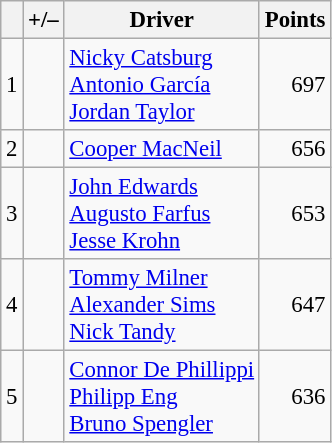<table class="wikitable" style="font-size: 95%;">
<tr>
<th scope="col"></th>
<th scope="col">+/–</th>
<th scope="col">Driver</th>
<th scope="col">Points</th>
</tr>
<tr>
<td align=center>1</td>
<td align="left"></td>
<td> <a href='#'>Nicky Catsburg</a><br> <a href='#'>Antonio García</a><br> <a href='#'>Jordan Taylor</a></td>
<td align=right>697</td>
</tr>
<tr>
<td align=center>2</td>
<td align="left"></td>
<td> <a href='#'>Cooper MacNeil</a></td>
<td align=right>656</td>
</tr>
<tr>
<td align=center>3</td>
<td align="left"></td>
<td> <a href='#'>John Edwards</a><br> <a href='#'>Augusto Farfus</a><br> <a href='#'>Jesse Krohn</a></td>
<td align=right>653</td>
</tr>
<tr>
<td align=center>4</td>
<td align="left"></td>
<td> <a href='#'>Tommy Milner</a><br> <a href='#'>Alexander Sims</a><br> <a href='#'>Nick Tandy</a></td>
<td align=right>647</td>
</tr>
<tr>
<td align=center>5</td>
<td align="left"></td>
<td> <a href='#'>Connor De Phillippi</a><br> <a href='#'>Philipp Eng</a><br> <a href='#'>Bruno Spengler</a></td>
<td align=right>636</td>
</tr>
</table>
